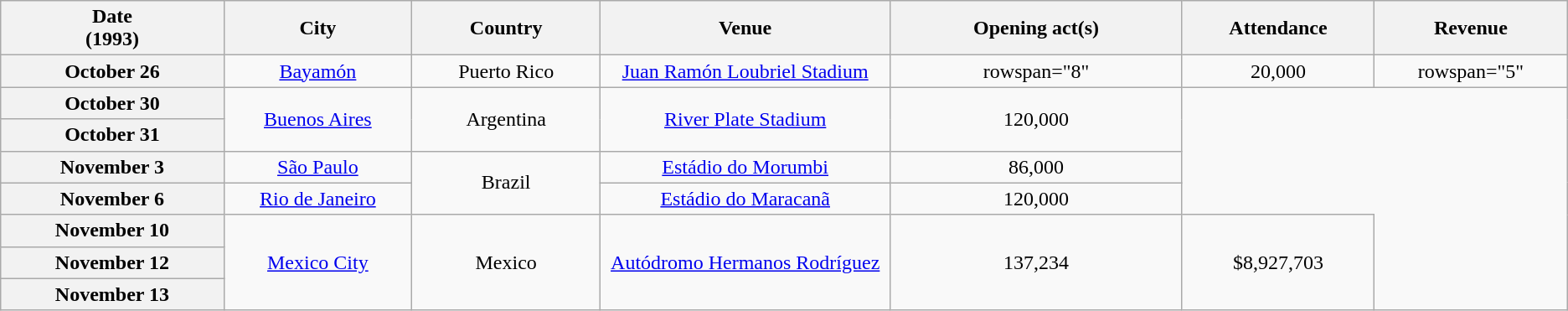<table class="wikitable plainrowheaders" style="text-align:center;">
<tr>
<th scope="col" style="width:12em;">Date<br>(1993)</th>
<th scope="col" style="width:10em;">City</th>
<th scope="col" style="width:10em;">Country</th>
<th scope="col" style="width:16em;">Venue</th>
<th scope="col" style="width:16em;">Opening act(s)</th>
<th scope="col" style="width:10em;">Attendance</th>
<th scope="col" style="width:10em;">Revenue</th>
</tr>
<tr>
<th scope="row" style="text-align:center;">October 26</th>
<td><a href='#'>Bayamón</a></td>
<td>Puerto Rico</td>
<td><a href='#'>Juan Ramón Loubriel Stadium</a></td>
<td>rowspan="8" </td>
<td>20,000</td>
<td>rowspan="5" </td>
</tr>
<tr>
<th scope="row" style="text-align:center;">October 30</th>
<td rowspan="2"><a href='#'>Buenos Aires</a></td>
<td rowspan="2">Argentina</td>
<td rowspan="2"><a href='#'>River Plate Stadium</a></td>
<td rowspan="2">120,000</td>
</tr>
<tr>
<th scope="row" style="text-align:center;">October 31</th>
</tr>
<tr>
<th scope="row" style="text-align:center;">November 3</th>
<td><a href='#'>São Paulo</a></td>
<td rowspan="2">Brazil</td>
<td><a href='#'>Estádio do Morumbi</a></td>
<td>86,000</td>
</tr>
<tr>
<th scope="row" style="text-align:center;">November 6</th>
<td><a href='#'>Rio de Janeiro</a></td>
<td><a href='#'>Estádio do Maracanã</a></td>
<td>120,000</td>
</tr>
<tr>
<th scope="row" style="text-align:center;">November 10</th>
<td rowspan="3"><a href='#'>Mexico City</a></td>
<td rowspan="3">Mexico</td>
<td rowspan="3"><a href='#'>Autódromo Hermanos Rodríguez</a></td>
<td rowspan="3">137,234</td>
<td rowspan="3">$8,927,703</td>
</tr>
<tr>
<th scope="row" style="text-align:center;">November 12</th>
</tr>
<tr>
<th scope="row" style="text-align:center;">November 13</th>
</tr>
</table>
